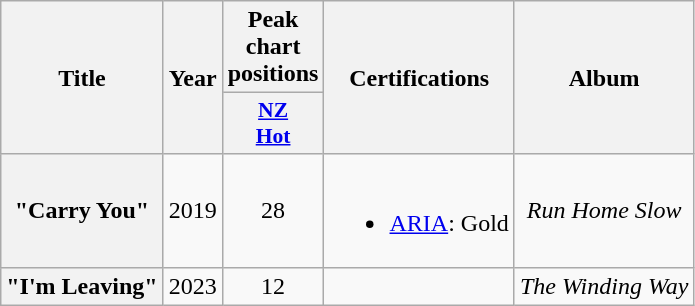<table class="wikitable plainrowheaders" style="text-align:center;">
<tr>
<th scope="col" rowspan="2">Title</th>
<th scope="col" rowspan="2">Year</th>
<th scope="col" colspan="1">Peak chart positions</th>
<th scope="col" rowspan="2">Certifications</th>
<th scope="col" rowspan="2">Album</th>
</tr>
<tr>
<th scope="col" style="width:3em;font-size:90%;"><a href='#'>NZ<br>Hot</a><br></th>
</tr>
<tr>
<th scope="row">"Carry You"</th>
<td>2019</td>
<td>28</td>
<td><br><ul><li><a href='#'>ARIA</a>: Gold</li></ul></td>
<td><em>Run Home Slow</em></td>
</tr>
<tr>
<th scope="row">"I'm Leaving"</th>
<td>2023</td>
<td>12</td>
<td></td>
<td><em>The Winding Way</em></td>
</tr>
</table>
